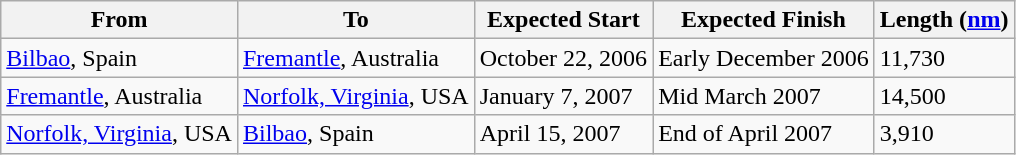<table class="wikitable">
<tr>
<th>From</th>
<th>To</th>
<th>Expected Start</th>
<th>Expected Finish</th>
<th>Length (<a href='#'>nm</a>)</th>
</tr>
<tr>
<td><a href='#'>Bilbao</a>, Spain</td>
<td><a href='#'>Fremantle</a>, Australia</td>
<td>October 22, 2006</td>
<td>Early December 2006</td>
<td>11,730</td>
</tr>
<tr>
<td><a href='#'>Fremantle</a>, Australia</td>
<td><a href='#'>Norfolk, Virginia</a>, USA</td>
<td>January 7, 2007</td>
<td>Mid March 2007</td>
<td>14,500</td>
</tr>
<tr>
<td><a href='#'>Norfolk, Virginia</a>, USA</td>
<td><a href='#'>Bilbao</a>, Spain</td>
<td>April 15, 2007</td>
<td>End of April 2007</td>
<td>3,910</td>
</tr>
</table>
